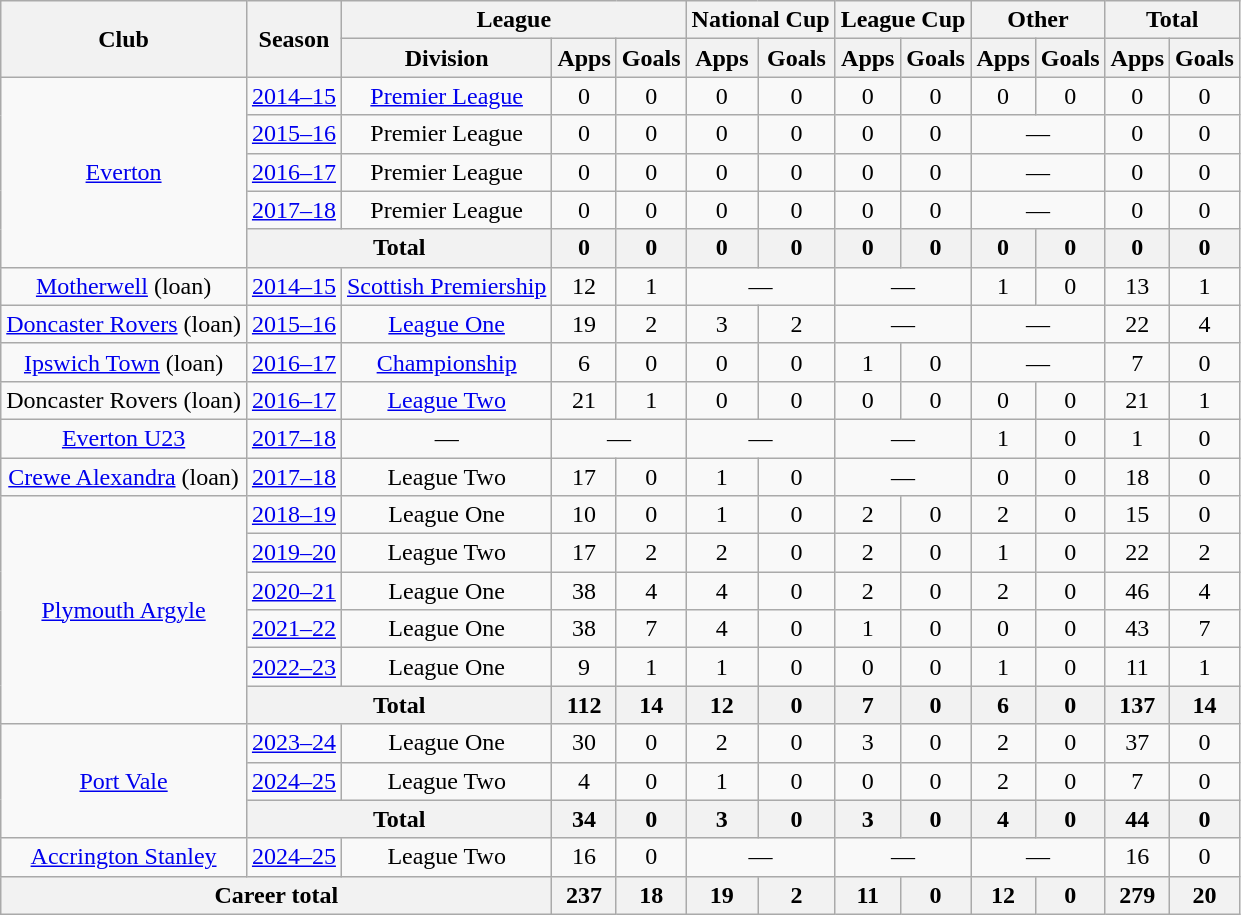<table class="wikitable" style="text-align: center">
<tr>
<th rowspan="2">Club</th>
<th rowspan="2">Season</th>
<th colspan="3">League</th>
<th colspan="2">National Cup</th>
<th colspan="2">League Cup</th>
<th colspan="2">Other</th>
<th colspan="2">Total</th>
</tr>
<tr>
<th>Division</th>
<th>Apps</th>
<th>Goals</th>
<th>Apps</th>
<th>Goals</th>
<th>Apps</th>
<th>Goals</th>
<th>Apps</th>
<th>Goals</th>
<th>Apps</th>
<th>Goals</th>
</tr>
<tr>
<td rowspan=5><a href='#'>Everton</a></td>
<td><a href='#'>2014–15</a></td>
<td><a href='#'>Premier League</a></td>
<td>0</td>
<td>0</td>
<td>0</td>
<td>0</td>
<td>0</td>
<td>0</td>
<td>0</td>
<td>0</td>
<td>0</td>
<td>0</td>
</tr>
<tr>
<td><a href='#'>2015–16</a></td>
<td>Premier League</td>
<td>0</td>
<td>0</td>
<td>0</td>
<td>0</td>
<td>0</td>
<td>0</td>
<td colspan="2">—</td>
<td>0</td>
<td>0</td>
</tr>
<tr>
<td><a href='#'>2016–17</a></td>
<td>Premier League</td>
<td>0</td>
<td>0</td>
<td>0</td>
<td>0</td>
<td>0</td>
<td>0</td>
<td colspan="2">—</td>
<td>0</td>
<td>0</td>
</tr>
<tr>
<td><a href='#'>2017–18</a></td>
<td>Premier League</td>
<td>0</td>
<td>0</td>
<td>0</td>
<td>0</td>
<td>0</td>
<td>0</td>
<td colspan="2">—</td>
<td>0</td>
<td>0</td>
</tr>
<tr>
<th colspan=2>Total</th>
<th>0</th>
<th>0</th>
<th>0</th>
<th>0</th>
<th>0</th>
<th>0</th>
<th>0</th>
<th>0</th>
<th>0</th>
<th>0</th>
</tr>
<tr>
<td><a href='#'>Motherwell</a> (loan)</td>
<td><a href='#'>2014–15</a></td>
<td><a href='#'>Scottish Premiership</a></td>
<td>12</td>
<td>1</td>
<td colspan="2">—</td>
<td colspan="2">—</td>
<td>1</td>
<td>0</td>
<td>13</td>
<td>1</td>
</tr>
<tr>
<td><a href='#'>Doncaster Rovers</a> (loan)</td>
<td><a href='#'>2015–16</a></td>
<td><a href='#'>League One</a></td>
<td>19</td>
<td>2</td>
<td>3</td>
<td>2</td>
<td colspan="2">—</td>
<td colspan="2">—</td>
<td>22</td>
<td>4</td>
</tr>
<tr>
<td><a href='#'>Ipswich Town</a> (loan)</td>
<td><a href='#'>2016–17</a></td>
<td><a href='#'>Championship</a></td>
<td>6</td>
<td>0</td>
<td>0</td>
<td>0</td>
<td>1</td>
<td>0</td>
<td colspan="2">—</td>
<td>7</td>
<td>0</td>
</tr>
<tr>
<td>Doncaster Rovers (loan)</td>
<td><a href='#'>2016–17</a></td>
<td><a href='#'>League Two</a></td>
<td>21</td>
<td>1</td>
<td>0</td>
<td>0</td>
<td>0</td>
<td>0</td>
<td>0</td>
<td>0</td>
<td>21</td>
<td>1</td>
</tr>
<tr>
<td><a href='#'>Everton U23</a></td>
<td><a href='#'>2017–18</a></td>
<td>—</td>
<td colspan="2">—</td>
<td colspan="2">—</td>
<td colspan="2">—</td>
<td>1</td>
<td>0</td>
<td>1</td>
<td>0</td>
</tr>
<tr>
<td><a href='#'>Crewe Alexandra</a> (loan)</td>
<td><a href='#'>2017–18</a></td>
<td>League Two</td>
<td>17</td>
<td>0</td>
<td>1</td>
<td>0</td>
<td colspan="2">—</td>
<td>0</td>
<td>0</td>
<td>18</td>
<td>0</td>
</tr>
<tr>
<td rowspan=6><a href='#'>Plymouth Argyle</a></td>
<td><a href='#'>2018–19</a></td>
<td>League One</td>
<td>10</td>
<td>0</td>
<td>1</td>
<td>0</td>
<td>2</td>
<td>0</td>
<td>2</td>
<td>0</td>
<td>15</td>
<td>0</td>
</tr>
<tr>
<td><a href='#'>2019–20</a></td>
<td>League Two</td>
<td>17</td>
<td>2</td>
<td>2</td>
<td>0</td>
<td>2</td>
<td>0</td>
<td>1</td>
<td>0</td>
<td>22</td>
<td>2</td>
</tr>
<tr>
<td><a href='#'>2020–21</a></td>
<td>League One</td>
<td>38</td>
<td>4</td>
<td>4</td>
<td>0</td>
<td>2</td>
<td>0</td>
<td>2</td>
<td>0</td>
<td>46</td>
<td>4</td>
</tr>
<tr>
<td><a href='#'>2021–22</a></td>
<td>League One</td>
<td>38</td>
<td>7</td>
<td>4</td>
<td>0</td>
<td>1</td>
<td>0</td>
<td>0</td>
<td>0</td>
<td>43</td>
<td>7</td>
</tr>
<tr>
<td><a href='#'>2022–23</a></td>
<td>League One</td>
<td>9</td>
<td>1</td>
<td>1</td>
<td>0</td>
<td>0</td>
<td>0</td>
<td>1</td>
<td>0</td>
<td>11</td>
<td>1</td>
</tr>
<tr>
<th colspan=2>Total</th>
<th>112</th>
<th>14</th>
<th>12</th>
<th>0</th>
<th>7</th>
<th>0</th>
<th>6</th>
<th>0</th>
<th>137</th>
<th>14</th>
</tr>
<tr>
<td rowspan=3><a href='#'>Port Vale</a></td>
<td><a href='#'>2023–24</a></td>
<td>League One</td>
<td>30</td>
<td>0</td>
<td>2</td>
<td>0</td>
<td>3</td>
<td>0</td>
<td>2</td>
<td>0</td>
<td>37</td>
<td>0</td>
</tr>
<tr>
<td><a href='#'>2024–25</a></td>
<td>League Two</td>
<td>4</td>
<td>0</td>
<td>1</td>
<td>0</td>
<td>0</td>
<td>0</td>
<td>2</td>
<td>0</td>
<td>7</td>
<td>0</td>
</tr>
<tr>
<th colspan=2>Total</th>
<th>34</th>
<th>0</th>
<th>3</th>
<th>0</th>
<th>3</th>
<th>0</th>
<th>4</th>
<th>0</th>
<th>44</th>
<th>0</th>
</tr>
<tr>
<td><a href='#'>Accrington Stanley</a></td>
<td><a href='#'>2024–25</a></td>
<td>League Two</td>
<td>16</td>
<td>0</td>
<td colspan="2">—</td>
<td colspan="2">—</td>
<td colspan="2">—</td>
<td>16</td>
<td>0</td>
</tr>
<tr>
<th colspan="3">Career total</th>
<th>237</th>
<th>18</th>
<th>19</th>
<th>2</th>
<th>11</th>
<th>0</th>
<th>12</th>
<th>0</th>
<th>279</th>
<th>20</th>
</tr>
</table>
